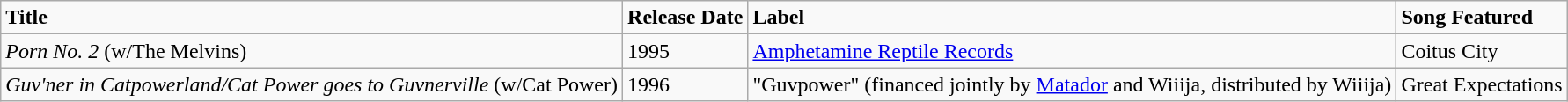<table class="wikitable">
<tr>
<td><strong>Title</strong></td>
<td><strong>Release Date</strong></td>
<td><strong>Label</strong></td>
<td><strong>Song Featured</strong></td>
</tr>
<tr>
<td><em>Porn No. 2</em> (w/The Melvins)</td>
<td>1995</td>
<td><a href='#'>Amphetamine Reptile Records</a></td>
<td>Coitus City</td>
</tr>
<tr>
<td><em>Guv'ner in Catpowerland/Cat Power goes to Guvnerville</em> (w/Cat Power)</td>
<td>1996</td>
<td>"Guvpower" (financed jointly by <a href='#'>Matador</a> and Wiiija, distributed by Wiiija)</td>
<td>Great Expectations</td>
</tr>
</table>
